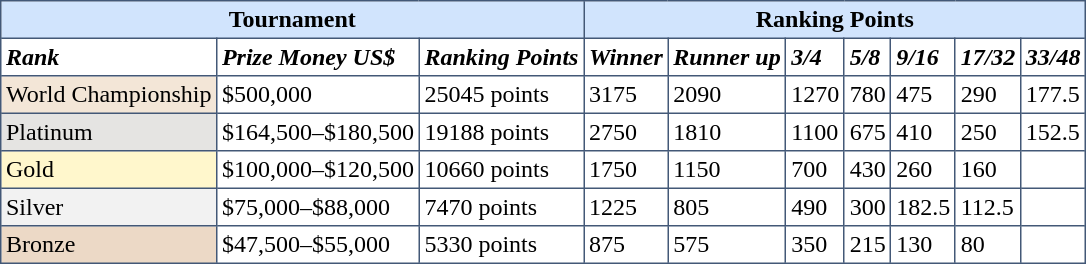<table cellpadding="3" cellspacing="4" border="1" style="border:#435877 solid 1px; border-collapse: collapse;">
<tr bgcolor="#d1e4fd">
<th colspan=3>Tournament</th>
<th colspan=7>Ranking Points</th>
</tr>
<tr>
<td><strong><em>Rank</em></strong></td>
<td><strong><em>Prize Money US$</em></strong></td>
<td><strong><em>Ranking Points</em></strong></td>
<td><strong><em>Winner</em></strong></td>
<td><strong><em>Runner up</em></strong></td>
<td><strong><em>3/4</em></strong></td>
<td><strong><em>5/8</em></strong></td>
<td><strong><em>9/16</em></strong></td>
<td><strong><em>17/32</em></strong></td>
<td><strong><em>33/48</em></strong></td>
</tr>
<tr>
<td style="background:#F3E6D7;">World Championship</td>
<td>$500,000</td>
<td>25045 points</td>
<td>3175</td>
<td>2090</td>
<td>1270</td>
<td>780</td>
<td>475</td>
<td>290</td>
<td>177.5</td>
</tr>
<tr>
<td style="background:#E5E4E2;">Platinum</td>
<td>$164,500–$180,500</td>
<td>19188 points</td>
<td>2750</td>
<td>1810</td>
<td>1100</td>
<td>675</td>
<td>410</td>
<td>250</td>
<td>152.5</td>
</tr>
<tr>
<td style="background:#fff7cc;">Gold</td>
<td>$100,000–$120,500</td>
<td>10660 points</td>
<td>1750</td>
<td>1150</td>
<td>700</td>
<td>430</td>
<td>260</td>
<td>160</td>
<td></td>
</tr>
<tr>
<td style="background:#f2f2f2;">Silver</td>
<td>$75,000–$88,000</td>
<td>7470 points</td>
<td>1225</td>
<td>805</td>
<td>490</td>
<td>300</td>
<td>182.5</td>
<td>112.5</td>
<td></td>
</tr>
<tr>
<td style="background:#ecd9c6;">Bronze</td>
<td>$47,500–$55,000</td>
<td>5330 points</td>
<td>875</td>
<td>575</td>
<td>350</td>
<td>215</td>
<td>130</td>
<td>80</td>
<td></td>
</tr>
</table>
